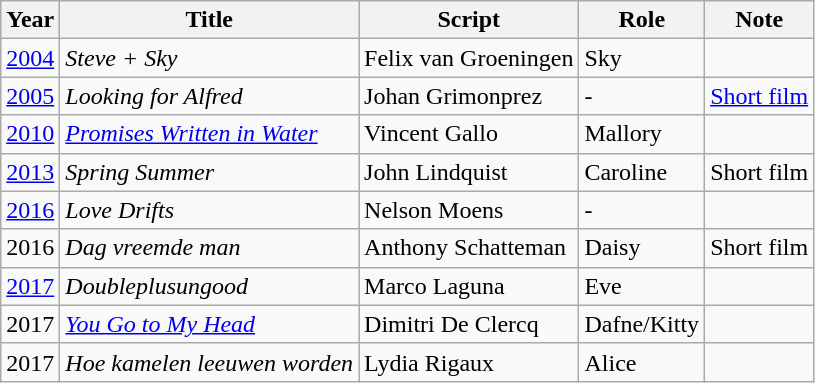<table class="wikitable">
<tr>
<th>Year</th>
<th>Title</th>
<th>Script</th>
<th>Role</th>
<th>Note</th>
</tr>
<tr>
<td><a href='#'>2004</a></td>
<td><em>Steve + Sky</em></td>
<td>Felix van Groeningen</td>
<td>Sky</td>
<td></td>
</tr>
<tr>
<td><a href='#'>2005</a></td>
<td><em>Looking for Alfred</em></td>
<td>Johan Grimonprez</td>
<td>-</td>
<td><a href='#'>Short film</a></td>
</tr>
<tr>
<td><a href='#'>2010</a></td>
<td><em><a href='#'>Promises Written in Water</a></em></td>
<td>Vincent Gallo</td>
<td>Mallory</td>
<td></td>
</tr>
<tr>
<td><a href='#'>2013</a></td>
<td><em>Spring Summer</em></td>
<td>John Lindquist</td>
<td>Caroline</td>
<td>Short film</td>
</tr>
<tr>
<td><a href='#'>2016</a></td>
<td><em>Love Drifts</em></td>
<td>Nelson Moens</td>
<td>-</td>
<td></td>
</tr>
<tr>
<td>2016</td>
<td><em>Dag vreemde man</em></td>
<td>Anthony Schatteman</td>
<td>Daisy</td>
<td>Short film</td>
</tr>
<tr>
<td><a href='#'>2017</a></td>
<td><em>Doubleplusungood</em></td>
<td>Marco Laguna</td>
<td>Eve</td>
<td></td>
</tr>
<tr>
<td>2017</td>
<td><em><a href='#'>You Go to My Head</a></em></td>
<td>Dimitri De Clercq</td>
<td>Dafne/Kitty</td>
<td></td>
</tr>
<tr>
<td>2017</td>
<td><em>Hoe kamelen leeuwen worden</em></td>
<td>Lydia Rigaux</td>
<td>Alice</td>
<td></td>
</tr>
</table>
